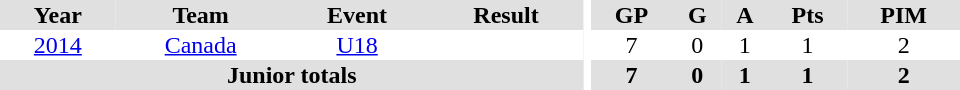<table border="0" cellpadding="1" cellspacing="0" ID="Table3" style="text-align:center; width:40em">
<tr ALIGN="center" bgcolor="#e0e0e0">
<th>Year</th>
<th>Team</th>
<th>Event</th>
<th>Result</th>
<th rowspan="102" bgcolor="#ffffff"></th>
<th>GP</th>
<th>G</th>
<th>A</th>
<th>Pts</th>
<th>PIM</th>
</tr>
<tr>
<td><a href='#'>2014</a></td>
<td><a href='#'>Canada</a></td>
<td><a href='#'>U18</a></td>
<td></td>
<td>7</td>
<td>0</td>
<td>1</td>
<td>1</td>
<td>2</td>
</tr>
<tr bgcolor="#e0e0e0">
<th colspan="4">Junior totals</th>
<th>7</th>
<th>0</th>
<th>1</th>
<th>1</th>
<th>2</th>
</tr>
</table>
